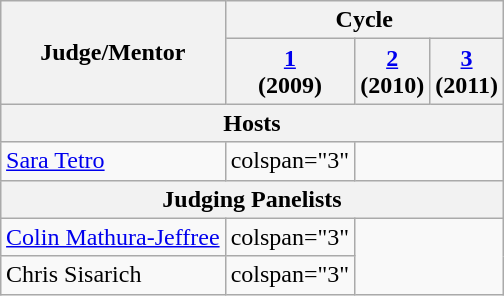<table class="wikitable" style="margin:1em auto 1em auto;">
<tr>
<th rowspan="2">Judge/Mentor</th>
<th colspan="3">Cycle</th>
</tr>
<tr>
<th><a href='#'>1</a><br> (2009)</th>
<th><a href='#'>2</a><br> (2010)</th>
<th><a href='#'>3</a><br> (2011)</th>
</tr>
<tr>
<th scope="col" colspan="4">Hosts</th>
</tr>
<tr>
<td scope="row"><a href='#'>Sara Tetro</a></td>
<td>colspan="3" </td>
</tr>
<tr>
<th scope="col" colspan="4">Judging Panelists</th>
</tr>
<tr>
<td scope="row"><a href='#'>Colin Mathura-Jeffree</a></td>
<td>colspan="3" </td>
</tr>
<tr>
<td scope="row">Chris Sisarich</td>
<td>colspan="3" </td>
</tr>
</table>
